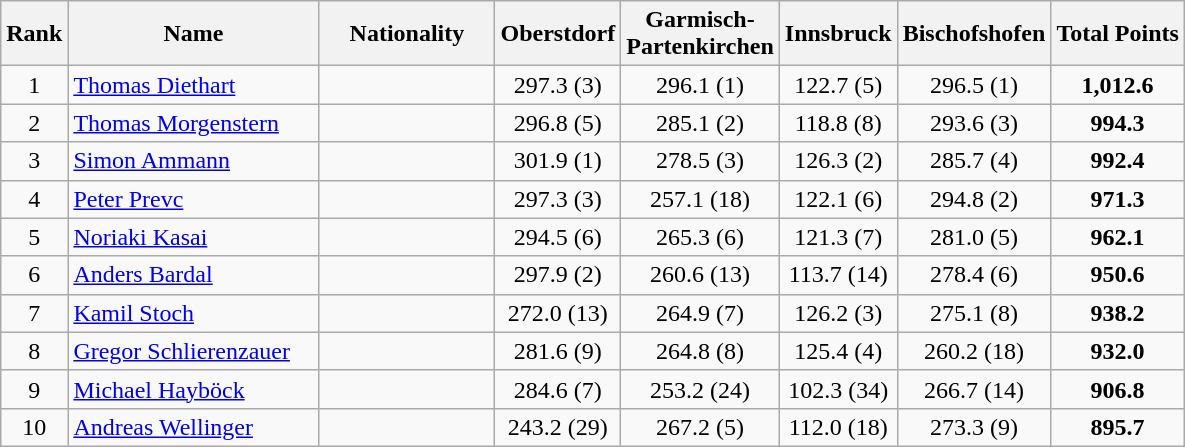<table class="wikitable sortable">
<tr>
<th align=Center>Rank</th>
<th width=160>Name</th>
<th width=110>Nationality</th>
<th>Oberstdorf</th>
<th>Garmisch-<br>Partenkirchen</th>
<th>Innsbruck</th>
<th>Bischofshofen</th>
<th>Total Points</th>
</tr>
<tr>
<td align=center>1</td>
<td align=left><a href='#'>Thomas Diethart</a></td>
<td align=left></td>
<td align=center>297.3 (3)</td>
<td align=center>296.1 (1)</td>
<td align=center>122.7 (5)</td>
<td align=center>296.5 (1)</td>
<td align=center><strong>1,012.6</strong></td>
</tr>
<tr>
<td align=center>2</td>
<td align=left><a href='#'>Thomas Morgenstern</a></td>
<td align=left></td>
<td align=center>296.8 (5)</td>
<td align=center>285.1 (2)</td>
<td align=center>118.8 (8)</td>
<td align=center>293.6 (3)</td>
<td align=center><strong>994.3</strong></td>
</tr>
<tr>
<td align=center>3</td>
<td align=left><a href='#'>Simon Ammann</a></td>
<td align=left></td>
<td align=center>301.9 (1)</td>
<td align=center>278.5 (3)</td>
<td align=center>126.3 (2)</td>
<td align=center>285.7 (4)</td>
<td align=center><strong>992.4</strong></td>
</tr>
<tr>
<td align=center>4</td>
<td align=left><a href='#'>Peter Prevc</a></td>
<td align=left></td>
<td align=center>297.3 (3)</td>
<td align=center>257.1 (18)</td>
<td align=center>122.1 (6)</td>
<td align=center>294.8 (2)</td>
<td align=center><strong>971.3</strong></td>
</tr>
<tr>
<td align=center>5</td>
<td align=left><a href='#'>Noriaki Kasai</a></td>
<td align=left></td>
<td align=center>294.5 (6)</td>
<td align=center>265.3 (6)</td>
<td align=center>121.3 (7)</td>
<td align=center>281.0 (5)</td>
<td align=center><strong>962.1</strong></td>
</tr>
<tr>
<td align=center>6</td>
<td align=left><a href='#'>Anders Bardal</a></td>
<td align=left></td>
<td align=center>297.9 (2)</td>
<td align=center>260.6 (13)</td>
<td align=center>113.7 (14)</td>
<td align=center>278.4 (6)</td>
<td align=center><strong>950.6</strong></td>
</tr>
<tr>
<td align=center>7</td>
<td align=left><a href='#'>Kamil Stoch</a></td>
<td align=left></td>
<td align=center>272.0 (13)</td>
<td align=center>264.9 (7)</td>
<td align=center>126.2 (3)</td>
<td align=center>275.1 (8)</td>
<td align=center><strong>938.2</strong></td>
</tr>
<tr>
<td align=center>8</td>
<td align=left><a href='#'>Gregor Schlierenzauer</a></td>
<td align=left></td>
<td align=center>281.6 (9)</td>
<td align=center>264.8 (8)</td>
<td align=center>125.4 (4)</td>
<td align=center>260.2 (18)</td>
<td align=center><strong>932.0</strong></td>
</tr>
<tr>
<td align=center>9</td>
<td align=left><a href='#'>Michael Hayböck</a></td>
<td align=left></td>
<td align=center>284.6 (7)</td>
<td align=center>253.2 (24)</td>
<td align=center>102.3 (34)</td>
<td align=center>266.7 (14)</td>
<td align=center><strong>906.8</strong></td>
</tr>
<tr>
<td align=center>10</td>
<td align=left><a href='#'>Andreas Wellinger</a></td>
<td align=left></td>
<td align=center>243.2 (29)</td>
<td align=center>267.2 (5)</td>
<td align=center>112.0 (18)</td>
<td align=center>273.3 (9)</td>
<td align=center><strong>895.7</strong></td>
</tr>
</table>
